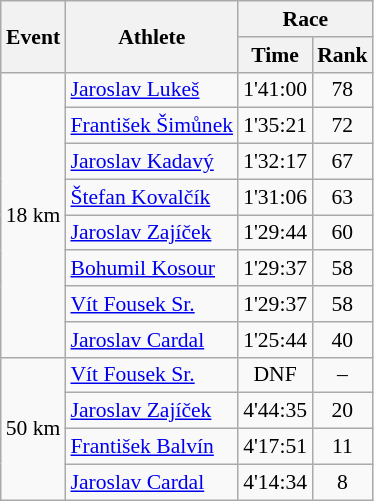<table class="wikitable" border="1" style="font-size:90%">
<tr>
<th rowspan=2>Event</th>
<th rowspan=2>Athlete</th>
<th colspan=2>Race</th>
</tr>
<tr>
<th>Time</th>
<th>Rank</th>
</tr>
<tr>
<td rowspan=8>18 km</td>
<td><a href='#'>Jaroslav Lukeš</a></td>
<td align=center>1'41:00</td>
<td align=center>78</td>
</tr>
<tr>
<td><a href='#'>František Šimůnek</a></td>
<td align=center>1'35:21</td>
<td align=center>72</td>
</tr>
<tr>
<td><a href='#'>Jaroslav Kadavý</a></td>
<td align=center>1'32:17</td>
<td align=center>67</td>
</tr>
<tr>
<td><a href='#'>Štefan Kovalčík</a></td>
<td align=center>1'31:06</td>
<td align=center>63</td>
</tr>
<tr>
<td><a href='#'>Jaroslav Zajíček</a></td>
<td align=center>1'29:44</td>
<td align=center>60</td>
</tr>
<tr>
<td><a href='#'>Bohumil Kosour</a></td>
<td align=center>1'29:37</td>
<td align=center>58</td>
</tr>
<tr>
<td><a href='#'>Vít Fousek Sr.</a></td>
<td align=center>1'29:37</td>
<td align=center>58</td>
</tr>
<tr>
<td><a href='#'>Jaroslav Cardal</a></td>
<td align=center>1'25:44</td>
<td align=center>40</td>
</tr>
<tr>
<td rowspan=4>50 km</td>
<td><a href='#'>Vít Fousek Sr.</a></td>
<td align=center>DNF</td>
<td align=center>–</td>
</tr>
<tr>
<td><a href='#'>Jaroslav Zajíček</a></td>
<td align=center>4'44:35</td>
<td align=center>20</td>
</tr>
<tr>
<td><a href='#'>František Balvín</a></td>
<td align=center>4'17:51</td>
<td align=center>11</td>
</tr>
<tr>
<td><a href='#'>Jaroslav Cardal</a></td>
<td align=center>4'14:34</td>
<td align=center>8</td>
</tr>
</table>
